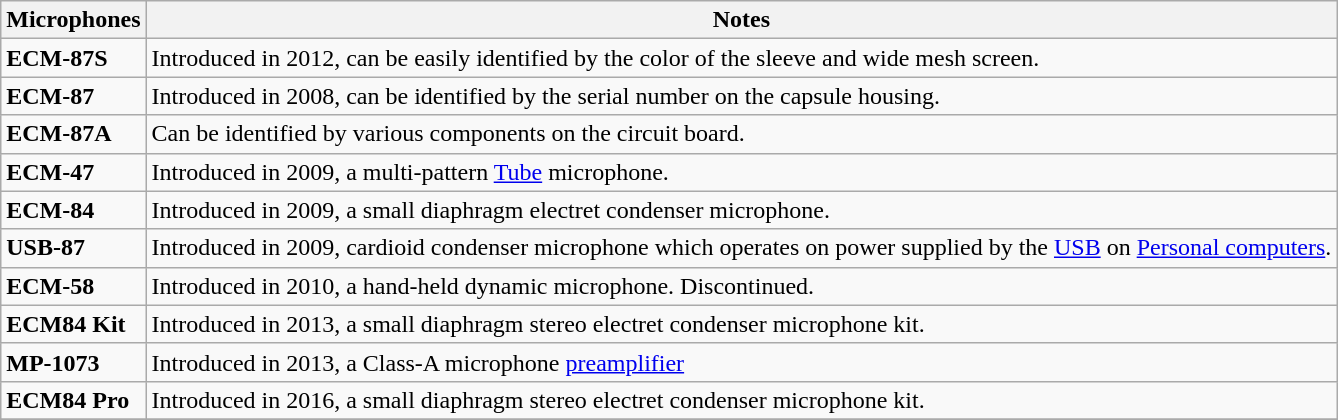<table class="wikitable" style="margin:left;">
<tr>
<th>Microphones</th>
<th>Notes</th>
</tr>
<tr>
<td><strong>ECM-87S</strong></td>
<td>Introduced in 2012, can be easily identified by the color of the sleeve and wide mesh screen.</td>
</tr>
<tr>
<td><strong>ECM-87</strong></td>
<td>Introduced in 2008, can be identified by the serial number on the capsule housing.</td>
</tr>
<tr>
<td><strong>ECM-87A</strong></td>
<td>Can be identified by various components on the circuit board.</td>
</tr>
<tr>
<td><strong>ECM-47</strong></td>
<td>Introduced in 2009, a multi-pattern <a href='#'>Tube</a> microphone.</td>
</tr>
<tr>
<td><strong>ECM-84</strong></td>
<td>Introduced in 2009, a small diaphragm electret condenser microphone.</td>
</tr>
<tr>
<td><strong>USB-87</strong></td>
<td>Introduced in 2009,  cardioid condenser microphone which operates on power supplied by the <a href='#'>USB</a> on <a href='#'>Personal computers</a>.</td>
</tr>
<tr>
<td><strong>ECM-58</strong></td>
<td>Introduced in 2010, a hand-held dynamic microphone. Discontinued.</td>
</tr>
<tr>
<td><strong>ECM84 Kit</strong></td>
<td>Introduced in 2013, a small diaphragm stereo electret condenser microphone kit.</td>
</tr>
<tr>
<td><strong>MP-1073</strong></td>
<td>Introduced in 2013, a Class-A microphone <a href='#'>preamplifier</a></td>
</tr>
<tr>
<td><strong>ECM84 Pro</strong></td>
<td>Introduced in 2016, a small diaphragm stereo electret condenser microphone kit.</td>
</tr>
<tr>
</tr>
</table>
